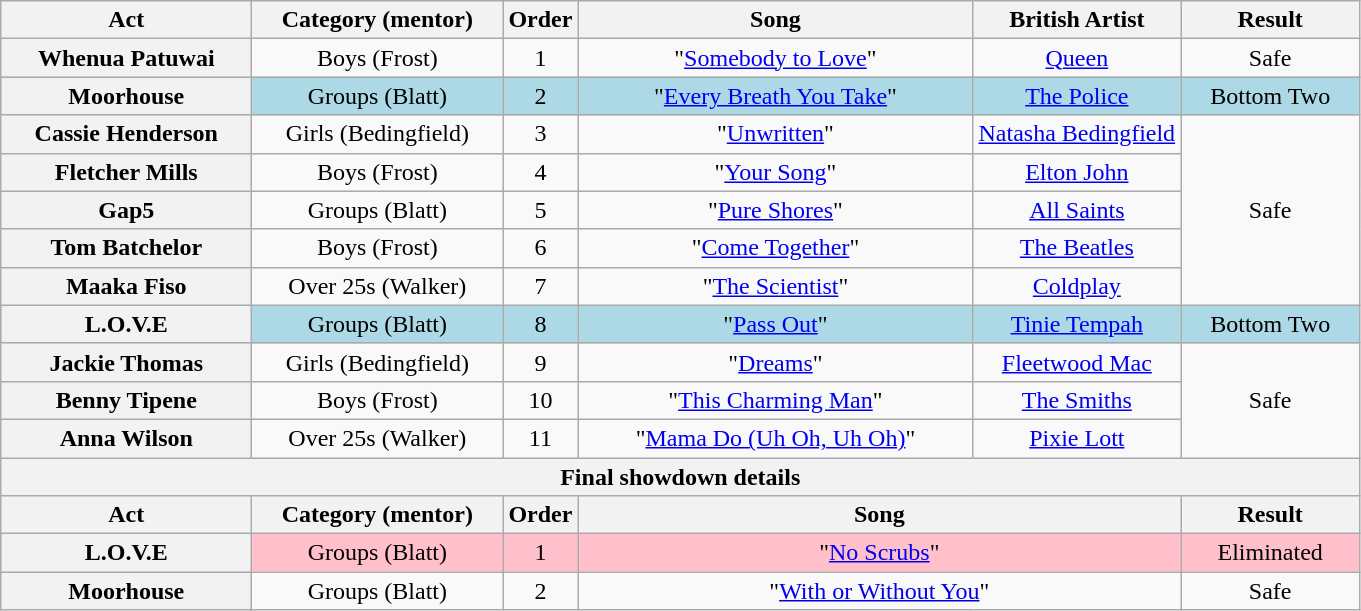<table class="wikitable plainrowheaders" style="text-align:center;">
<tr>
<th scope="col" style="width:10em;">Act</th>
<th scope="col" style="width:10em;">Category (mentor)</th>
<th scope="col">Order</th>
<th scope="col" style="width:16em;">Song</th>
<th scope="col">British Artist</th>
<th scope="col" style="width:7em;">Result</th>
</tr>
<tr>
<th scope="row">Whenua Patuwai</th>
<td>Boys (Frost)</td>
<td>1</td>
<td>"<a href='#'>Somebody to Love</a>"</td>
<td><a href='#'>Queen</a></td>
<td>Safe</td>
</tr>
<tr style="background:lightblue;">
<th scope="row">Moorhouse</th>
<td>Groups (Blatt)</td>
<td>2</td>
<td>"<a href='#'>Every Breath You Take</a>"</td>
<td><a href='#'>The Police</a></td>
<td>Bottom Two</td>
</tr>
<tr>
<th scope="row">Cassie Henderson</th>
<td>Girls (Bedingfield)</td>
<td>3</td>
<td>"<a href='#'>Unwritten</a>"</td>
<td><a href='#'>Natasha Bedingfield</a></td>
<td rowspan=5>Safe</td>
</tr>
<tr>
<th scope="row">Fletcher Mills</th>
<td>Boys (Frost)</td>
<td>4</td>
<td>"<a href='#'>Your Song</a>"</td>
<td><a href='#'>Elton John</a></td>
</tr>
<tr>
<th scope="row">Gap5</th>
<td>Groups (Blatt)</td>
<td>5</td>
<td>"<a href='#'>Pure Shores</a>"</td>
<td><a href='#'>All Saints</a></td>
</tr>
<tr>
<th scope="row">Tom Batchelor</th>
<td>Boys (Frost)</td>
<td>6</td>
<td>"<a href='#'>Come Together</a>"</td>
<td><a href='#'>The Beatles</a></td>
</tr>
<tr>
<th scope="row">Maaka Fiso</th>
<td>Over 25s (Walker)</td>
<td>7</td>
<td>"<a href='#'>The Scientist</a>"</td>
<td><a href='#'>Coldplay</a></td>
</tr>
<tr style="background:lightblue;">
<th scope="row">L.O.V.E</th>
<td>Groups (Blatt)</td>
<td>8</td>
<td>"<a href='#'>Pass Out</a>"</td>
<td><a href='#'>Tinie Tempah</a></td>
<td>Bottom Two</td>
</tr>
<tr>
<th scope="row">Jackie Thomas</th>
<td>Girls (Bedingfield)</td>
<td>9</td>
<td>"<a href='#'>Dreams</a>"</td>
<td><a href='#'>Fleetwood Mac</a></td>
<td rowspan=3>Safe</td>
</tr>
<tr>
<th scope="row">Benny Tipene</th>
<td>Boys (Frost)</td>
<td>10</td>
<td>"<a href='#'>This Charming Man</a>"</td>
<td><a href='#'>The Smiths</a></td>
</tr>
<tr>
<th scope="row">Anna Wilson</th>
<td>Over 25s (Walker)</td>
<td>11</td>
<td>"<a href='#'>Mama Do (Uh Oh, Uh Oh)</a>"</td>
<td><a href='#'>Pixie Lott</a></td>
</tr>
<tr>
<th colspan="6">Final showdown details</th>
</tr>
<tr>
<th scope="col" style="width:10em;">Act</th>
<th scope="col" style="width:10em;">Category (mentor)</th>
<th scope="col">Order</th>
<th colspan="2" style="width:16em;">Song</th>
<th scope="col" style="width:6em;">Result</th>
</tr>
<tr style="background:pink;">
<th scope="row">L.O.V.E</th>
<td>Groups (Blatt)</td>
<td>1</td>
<td colspan="2">"<a href='#'>No Scrubs</a>"</td>
<td>Eliminated</td>
</tr>
<tr>
<th scope="row">Moorhouse</th>
<td>Groups (Blatt)</td>
<td>2</td>
<td colspan="2">"<a href='#'>With or Without You</a>"</td>
<td>Safe</td>
</tr>
</table>
